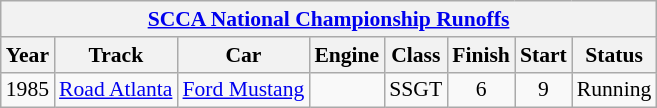<table class="wikitable" style="text-align:center; font-size:90%">
<tr>
<th colspan=8><a href='#'>SCCA National Championship Runoffs</a></th>
</tr>
<tr>
<th>Year</th>
<th>Track</th>
<th>Car</th>
<th>Engine</th>
<th>Class</th>
<th>Finish</th>
<th>Start</th>
<th>Status</th>
</tr>
<tr>
<td>1985</td>
<td><a href='#'>Road Atlanta</a></td>
<td><a href='#'>Ford Mustang</a></td>
<td></td>
<td>SSGT</td>
<td>6</td>
<td>9</td>
<td>Running</td>
</tr>
</table>
